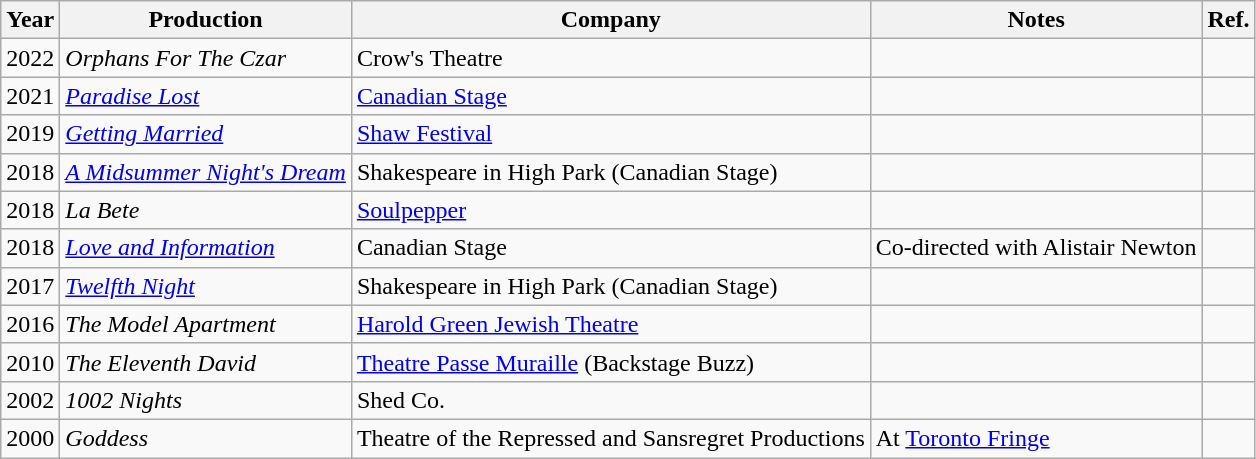<table class="wikitable">
<tr>
<th>Year</th>
<th>Production</th>
<th>Company</th>
<th>Notes</th>
<th>Ref.</th>
</tr>
<tr>
<td>2022</td>
<td><em>Orphans For The Czar</em></td>
<td>Crow's Theatre</td>
<td></td>
<td></td>
</tr>
<tr>
<td>2021</td>
<td><em><a href='#'>Paradise Lost</a></em></td>
<td><a href='#'>Canadian Stage</a></td>
<td></td>
<td></td>
</tr>
<tr>
<td>2019</td>
<td><em><a href='#'>Getting Married</a></em></td>
<td><a href='#'>Shaw Festival</a></td>
<td></td>
<td></td>
</tr>
<tr>
<td>2018</td>
<td><em><a href='#'>A Midsummer Night's Dream</a></em></td>
<td>Shakespeare in High Park (Canadian Stage)</td>
<td></td>
<td></td>
</tr>
<tr>
<td>2018</td>
<td><em>La Bete</em></td>
<td><a href='#'>Soulpepper</a></td>
<td></td>
<td></td>
</tr>
<tr>
<td>2018</td>
<td><em><a href='#'>Love and Information</a></em></td>
<td>Canadian Stage</td>
<td>Co-directed with Alistair Newton</td>
<td></td>
</tr>
<tr>
<td>2017</td>
<td><em><a href='#'>Twelfth Night</a></em></td>
<td>Shakespeare in High Park (Canadian Stage)</td>
<td></td>
<td></td>
</tr>
<tr>
<td>2016</td>
<td><em>The Model Apartment</em></td>
<td><a href='#'>Harold Green Jewish Theatre</a></td>
<td></td>
<td></td>
</tr>
<tr>
<td>2010</td>
<td><em>The Eleventh David</em></td>
<td><a href='#'>Theatre Passe Muraille</a> (Backstage Buzz)</td>
<td></td>
<td></td>
</tr>
<tr>
<td>2002</td>
<td><em>1002 Nights</em></td>
<td>Shed Co.</td>
<td></td>
<td></td>
</tr>
<tr>
<td>2000</td>
<td><em>Goddess</em></td>
<td>Theatre of the Repressed and Sansregret Productions</td>
<td>At <a href='#'>Toronto Fringe</a></td>
<td></td>
</tr>
</table>
